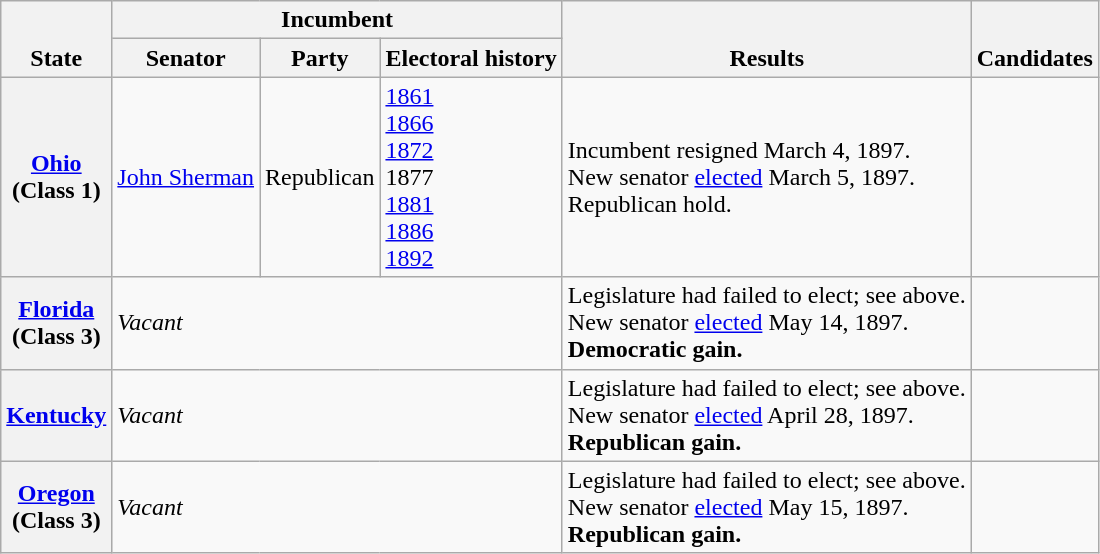<table class=wikitable>
<tr valign=bottom>
<th rowspan=2>State</th>
<th colspan=3>Incumbent</th>
<th rowspan=2>Results</th>
<th rowspan=2>Candidates</th>
</tr>
<tr>
<th>Senator</th>
<th>Party</th>
<th>Electoral history</th>
</tr>
<tr>
<th><a href='#'>Ohio</a><br>(Class 1)</th>
<td><a href='#'>John Sherman</a></td>
<td>Republican</td>
<td><a href='#'>1861 </a><br><a href='#'>1866</a><br><a href='#'>1872</a><br>1877 <br><a href='#'>1881</a><br><a href='#'>1886</a><br><a href='#'>1892</a></td>
<td>Incumbent resigned March 4, 1897.<br>New senator <a href='#'>elected</a> March 5, 1897.<br>Republican hold.</td>
<td nowrap></td>
</tr>
<tr>
<th><a href='#'>Florida</a><br>(Class 3)</th>
<td colspan=3><em>Vacant</em></td>
<td>Legislature had failed to elect; see above.<br>New senator <a href='#'>elected</a> May 14, 1897.<br><strong>Democratic gain.</strong></td>
<td nowrap></td>
</tr>
<tr>
<th><a href='#'>Kentucky</a></th>
<td colspan=3><em>Vacant</em></td>
<td>Legislature had failed to elect; see above.<br>New senator <a href='#'>elected</a> April 28, 1897.<br><strong>Republican gain.</strong></td>
<td nowrap></td>
</tr>
<tr>
<th><a href='#'>Oregon</a><br>(Class 3)</th>
<td colspan=3><em>Vacant</em></td>
<td>Legislature had failed to elect; see above.<br>New senator <a href='#'>elected</a> May 15, 1897.<br><strong>Republican gain.</strong></td>
<td nowrap></td>
</tr>
</table>
